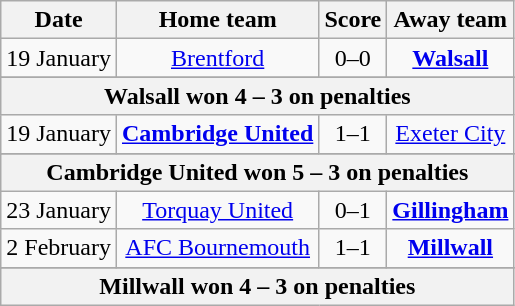<table class="wikitable" style="text-align: center">
<tr>
<th>Date</th>
<th>Home team</th>
<th>Score</th>
<th>Away team</th>
</tr>
<tr>
<td>19 January</td>
<td><a href='#'>Brentford</a></td>
<td>0–0</td>
<td><strong><a href='#'>Walsall</a></strong></td>
</tr>
<tr>
</tr>
<tr>
<th colspan="5">Walsall won 4 – 3 on penalties</th>
</tr>
<tr>
<td>19 January</td>
<td><strong><a href='#'>Cambridge United</a></strong></td>
<td>1–1</td>
<td><a href='#'>Exeter City</a></td>
</tr>
<tr>
</tr>
<tr>
<th colspan="5">Cambridge United won 5 – 3 on penalties</th>
</tr>
<tr>
<td>23 January</td>
<td><a href='#'>Torquay United</a></td>
<td>0–1</td>
<td><strong><a href='#'>Gillingham</a></strong></td>
</tr>
<tr>
<td>2 February</td>
<td><a href='#'>AFC Bournemouth</a></td>
<td>1–1</td>
<td><strong><a href='#'>Millwall</a></strong></td>
</tr>
<tr>
</tr>
<tr>
<th colspan="5">Millwall won 4 – 3 on penalties</th>
</tr>
</table>
